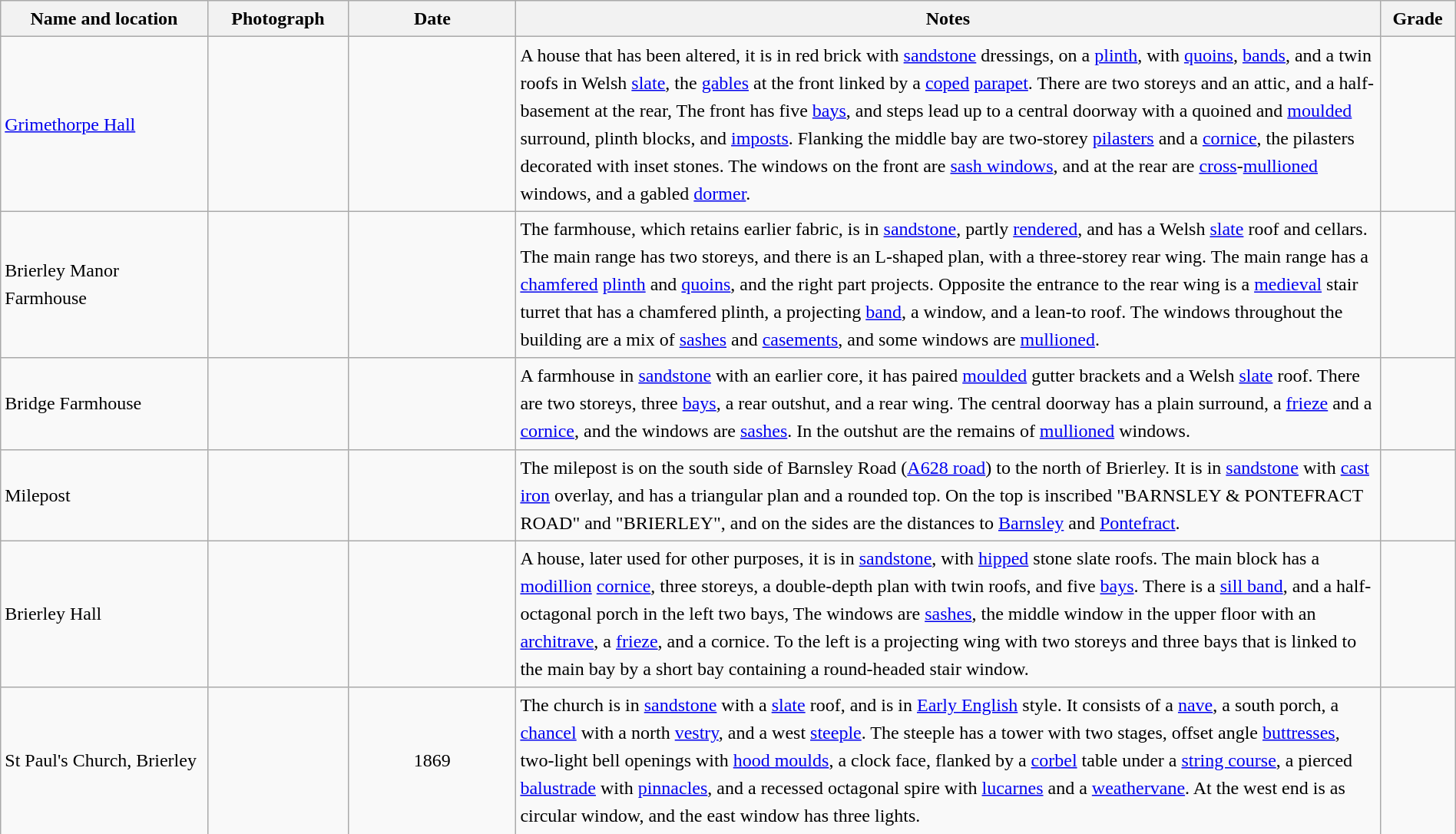<table class="wikitable sortable plainrowheaders" style="width:100%; border:0; text-align:left; line-height:150%;">
<tr>
<th scope="col"  style="width:150px">Name and location</th>
<th scope="col"  style="width:100px" class="unsortable">Photograph</th>
<th scope="col"  style="width:120px">Date</th>
<th scope="col"  style="width:650px" class="unsortable">Notes</th>
<th scope="col"  style="width:50px">Grade</th>
</tr>
<tr>
<td><a href='#'>Grimethorpe Hall</a><br><small></small></td>
<td></td>
<td align="center"></td>
<td>A house that has been altered, it is in red brick with <a href='#'>sandstone</a> dressings, on a <a href='#'>plinth</a>, with <a href='#'>quoins</a>, <a href='#'>bands</a>, and a twin roofs in Welsh <a href='#'>slate</a>, the <a href='#'>gables</a> at the front linked by a <a href='#'>coped</a> <a href='#'>parapet</a>.  There are two storeys and an attic, and a half-basement at the rear,  The front has five <a href='#'>bays</a>, and steps lead up to a central doorway with a quoined and <a href='#'>moulded</a> surround, plinth blocks, and <a href='#'>imposts</a>.  Flanking the middle bay are two-storey <a href='#'>pilasters</a> and a <a href='#'>cornice</a>, the pilasters decorated with inset stones.  The windows on the front are <a href='#'>sash windows</a>, and at the rear are <a href='#'>cross</a>-<a href='#'>mullioned</a> windows, and a gabled <a href='#'>dormer</a>.</td>
<td align="center" ></td>
</tr>
<tr>
<td>Brierley Manor Farmhouse<br><small></small></td>
<td></td>
<td align="center"></td>
<td>The farmhouse, which retains earlier fabric, is in <a href='#'>sandstone</a>, partly <a href='#'>rendered</a>, and has a Welsh <a href='#'>slate</a> roof and cellars.  The main range has two storeys, and there is an L-shaped plan, with a three-storey rear wing.  The main range has a <a href='#'>chamfered</a> <a href='#'>plinth</a> and <a href='#'>quoins</a>, and the right part projects.  Opposite the entrance to the rear wing is a <a href='#'>medieval</a> stair turret that has a chamfered plinth, a projecting <a href='#'>band</a>, a window, and a lean-to roof.  The windows throughout the building are a mix of <a href='#'>sashes</a> and <a href='#'>casements</a>, and some windows are <a href='#'>mullioned</a>.</td>
<td align="center" ></td>
</tr>
<tr>
<td>Bridge Farmhouse<br><small></small></td>
<td></td>
<td align="center"></td>
<td>A farmhouse in <a href='#'>sandstone</a> with an earlier core, it has paired <a href='#'>moulded</a> gutter brackets and a Welsh <a href='#'>slate</a> roof.  There are two storeys, three <a href='#'>bays</a>, a rear outshut, and a rear wing.  The central doorway has a plain surround, a <a href='#'>frieze</a> and a <a href='#'>cornice</a>, and the windows are <a href='#'>sashes</a>.  In the outshut are the remains of <a href='#'>mullioned</a> windows.</td>
<td align="center" ></td>
</tr>
<tr>
<td>Milepost<br><small></small></td>
<td></td>
<td align="center"></td>
<td>The milepost is on the south side of Barnsley Road (<a href='#'>A628 road</a>) to the north of Brierley.  It is in <a href='#'>sandstone</a> with <a href='#'>cast iron</a> overlay, and has a triangular plan and a rounded top.  On the top is inscribed "BARNSLEY & PONTEFRACT ROAD" and "BRIERLEY", and on the sides are the distances to <a href='#'>Barnsley</a> and <a href='#'>Pontefract</a>.</td>
<td align="center" ></td>
</tr>
<tr>
<td>Brierley Hall<br><small></small></td>
<td></td>
<td align="center"></td>
<td>A house, later used for other purposes, it is in <a href='#'>sandstone</a>, with <a href='#'>hipped</a> stone slate roofs.  The main block has a <a href='#'>modillion</a> <a href='#'>cornice</a>, three storeys, a double-depth plan with twin roofs, and five <a href='#'>bays</a>.  There is a <a href='#'>sill band</a>, and a half-octagonal porch in the left two bays,  The windows are <a href='#'>sashes</a>, the middle window in the upper floor with an <a href='#'>architrave</a>, a <a href='#'>frieze</a>, and a cornice.  To the left is a projecting wing with two storeys and three bays that is linked to the main bay by a short bay containing a round-headed stair window.</td>
<td align="center" ></td>
</tr>
<tr>
<td>St Paul's Church, Brierley<br><small></small></td>
<td></td>
<td align="center">1869</td>
<td>The church is in <a href='#'>sandstone</a> with a <a href='#'>slate</a> roof, and is in <a href='#'>Early English</a> style.  It consists of a <a href='#'>nave</a>, a south porch, a <a href='#'>chancel</a> with a north <a href='#'>vestry</a>, and a west <a href='#'>steeple</a>.  The steeple has a tower with two stages, offset angle <a href='#'>buttresses</a>, two-light bell openings with <a href='#'>hood moulds</a>, a clock face, flanked by a <a href='#'>corbel</a> table under a <a href='#'>string course</a>, a pierced <a href='#'>balustrade</a> with <a href='#'>pinnacles</a>, and a recessed octagonal spire with <a href='#'>lucarnes</a> and a <a href='#'>weathervane</a>.  At the west end is as circular window, and the east window has three lights.</td>
<td align="center" ></td>
</tr>
<tr>
</tr>
</table>
